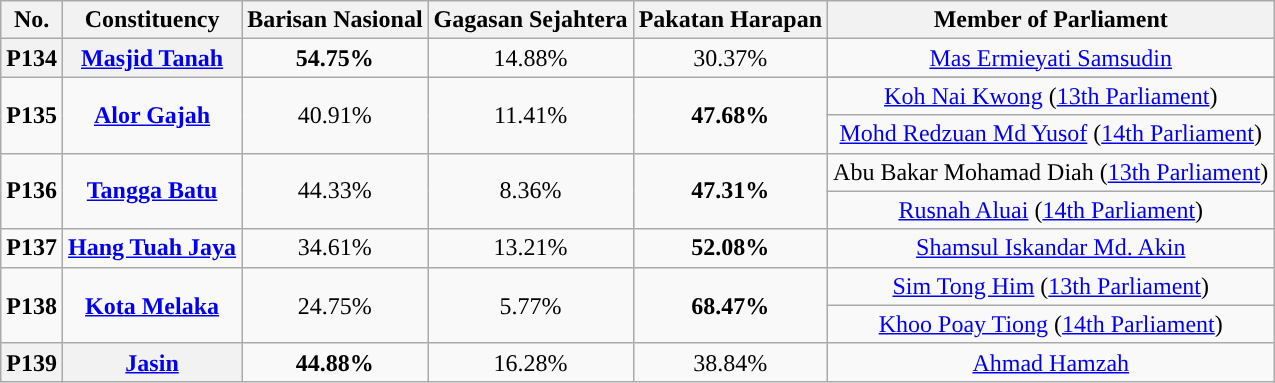<table class=wikitable>
<tr>
<th>No.</th>
<th>Constituency</th>
<th>Barisan Nasional</th>
<th>Gagasan Sejahtera</th>
<th>Pakatan Harapan</th>
<th>Member of Parliament</th>
</tr>
<tr align=center>
<th>P134</th>
<th><a href='#'>Masjid Tanah</a></th>
<td><strong>54.75%</strong></td>
<td>14.88%</td>
<td>30.37%</td>
<td><a href='#'>Mas Ermieyati Samsudin</a></td>
</tr>
<tr align=center>
<td rowspan=3><strong>P135</strong></td>
<td rowspan=3><strong><a href='#'>Alor Gajah</a></strong></td>
<td rowspan=3>40.91%</td>
<td rowspan=3>11.41%</td>
<td rowspan=3><strong>47.68%</strong></td>
</tr>
<tr align=center>
<td><a href='#'>Koh Nai Kwong</a> (<a href='#'>13th Parliament</a>)</td>
</tr>
<tr align=center>
<td><a href='#'>Mohd Redzuan Md Yusof</a> (<a href='#'>14th Parliament</a>)</td>
</tr>
<tr align=center>
<td rowspan=2><strong>P136</strong></td>
<td rowspan=2><strong><a href='#'>Tangga Batu</a></strong></td>
<td rowspan=2>44.33%</td>
<td rowspan=2>8.36%</td>
<td rowspan=2><strong>47.31%</strong></td>
<td>Abu Bakar Mohamad Diah (<a href='#'>13th Parliament</a>)</td>
</tr>
<tr align=center>
<td><a href='#'>Rusnah Aluai</a> (<a href='#'>14th Parliament</a>)</td>
</tr>
<tr align=center>
<td><strong>P137</strong></td>
<td><strong><a href='#'>Hang Tuah Jaya</a></strong></td>
<td>34.61%</td>
<td>13.21%</td>
<td><strong>52.08%</strong></td>
<td><a href='#'>Shamsul Iskandar Md. Akin</a></td>
</tr>
<tr align=center>
<td rowspan=2><strong>P138</strong></td>
<td rowspan=2><strong><a href='#'>Kota Melaka</a></strong></td>
<td rowspan=2>24.75%</td>
<td rowspan=2>5.77%</td>
<td rowspan=2><strong>68.47%</strong></td>
<td><a href='#'>Sim Tong Him</a> (<a href='#'>13th Parliament</a>)</td>
</tr>
<tr align=center>
<td><a href='#'>Khoo Poay Tiong</a> (<a href='#'>14th Parliament</a>)</td>
</tr>
<tr align=center>
<th rowspan=2 >P139</th>
<th rowspan=2 ><a href='#'>Jasin</a></th>
<td><strong>44.88%</strong></td>
<td>16.28%</td>
<td>38.84%</td>
<td><a href='#'>Ahmad Hamzah</a></td>
</tr>
</table>
